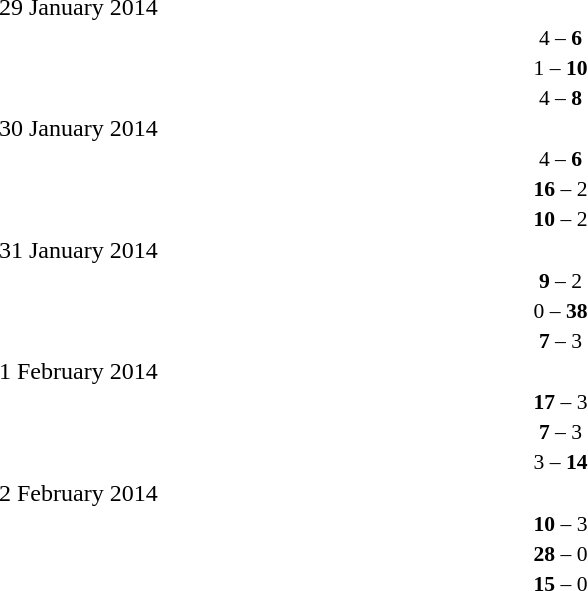<table style="width:70%;" cellspacing="1">
<tr>
<th width=35%></th>
<th width=15%></th>
<th></th>
</tr>
<tr>
<td>29 January 2014</td>
</tr>
<tr style=font-size:90%>
<td align=right></td>
<td align=center>4 – <strong>6</strong></td>
<td><strong></strong></td>
</tr>
<tr style=font-size:90%>
<td align=right></td>
<td align=center>1 – <strong>10</strong></td>
<td><strong></strong></td>
</tr>
<tr style=font-size:90%>
<td align=right></td>
<td align=center>4 – <strong>8</strong></td>
<td><strong></strong></td>
</tr>
<tr>
<td>30 January 2014</td>
</tr>
<tr style=font-size:90%>
<td align=right></td>
<td align=center>4 – <strong>6</strong></td>
<td><strong></strong></td>
</tr>
<tr style=font-size:90%>
<td align=right><strong></strong></td>
<td align=center><strong>16</strong> – 2</td>
<td></td>
</tr>
<tr style=font-size:90%>
<td align=right><strong></strong></td>
<td align=center><strong>10</strong> – 2</td>
<td></td>
</tr>
<tr>
<td>31 January 2014</td>
</tr>
<tr style=font-size:90%>
<td align=right><strong></strong></td>
<td align=center><strong>9</strong> – 2</td>
<td></td>
</tr>
<tr style=font-size:90%>
<td align=right></td>
<td align=center>0 – <strong>38</strong></td>
<td><strong></strong></td>
</tr>
<tr style=font-size:90%>
<td align=right><strong></strong></td>
<td align=center><strong>7</strong> – 3</td>
<td></td>
</tr>
<tr>
<td>1 February 2014</td>
</tr>
<tr style=font-size:90%>
<td align=right><strong></strong></td>
<td align=center><strong>17</strong> – 3</td>
<td></td>
</tr>
<tr style=font-size:90%>
<td align=right><strong></strong></td>
<td align=center><strong>7</strong> – 3</td>
<td></td>
</tr>
<tr style=font-size:90%>
<td align=right></td>
<td align=center>3 – <strong>14</strong></td>
<td><strong></strong></td>
</tr>
<tr>
<td>2 February 2014</td>
</tr>
<tr style=font-size:90%>
<td align=right><strong></strong></td>
<td align=center><strong>10</strong> – 3</td>
<td></td>
</tr>
<tr style=font-size:90%>
<td align=right><strong></strong></td>
<td align=center><strong>28</strong> – 0</td>
<td></td>
</tr>
<tr style=font-size:90%>
<td align=right><strong></strong></td>
<td align=center><strong>15</strong> – 0</td>
<td></td>
</tr>
</table>
